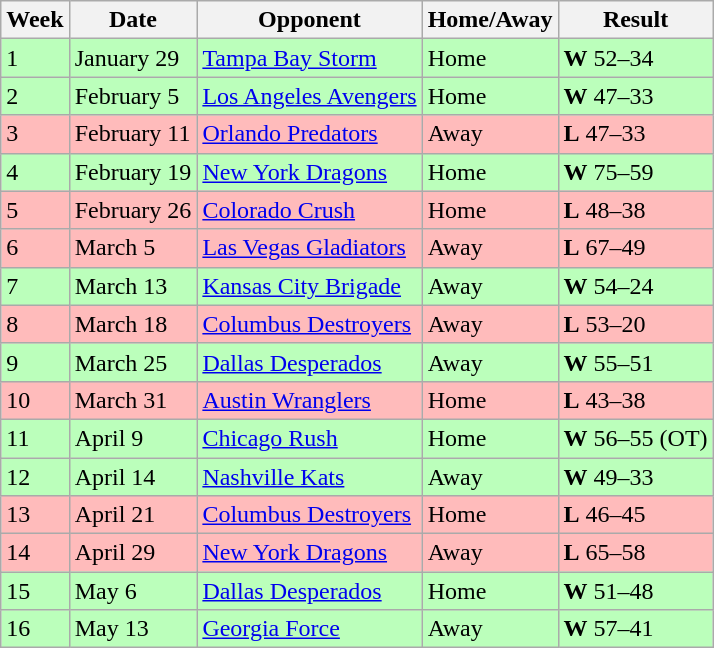<table class="wikitable">
<tr>
<th>Week</th>
<th>Date</th>
<th>Opponent</th>
<th>Home/Away</th>
<th>Result</th>
</tr>
<tr bgcolor="bbffbb">
<td>1</td>
<td>January 29</td>
<td><a href='#'>Tampa Bay Storm</a></td>
<td>Home</td>
<td><strong>W</strong> 52–34</td>
</tr>
<tr bgcolor="bbffbb">
<td>2</td>
<td>February 5</td>
<td><a href='#'>Los Angeles Avengers</a></td>
<td>Home</td>
<td><strong>W</strong> 47–33</td>
</tr>
<tr bgcolor="ffbbbb">
<td>3</td>
<td>February 11</td>
<td><a href='#'>Orlando Predators</a></td>
<td>Away</td>
<td><strong>L</strong> 47–33</td>
</tr>
<tr bgcolor="bbffbb">
<td>4</td>
<td>February 19</td>
<td><a href='#'>New York Dragons</a></td>
<td>Home</td>
<td><strong>W</strong> 75–59</td>
</tr>
<tr bgcolor="ffbbbb">
<td>5</td>
<td>February 26</td>
<td><a href='#'>Colorado Crush</a></td>
<td>Home</td>
<td><strong>L</strong> 48–38</td>
</tr>
<tr bgcolor="ffbbbb">
<td>6</td>
<td>March 5</td>
<td><a href='#'>Las Vegas Gladiators</a></td>
<td>Away</td>
<td><strong>L</strong> 67–49</td>
</tr>
<tr bgcolor="bbffbb">
<td>7</td>
<td>March 13</td>
<td><a href='#'>Kansas City Brigade</a></td>
<td>Away</td>
<td><strong>W</strong> 54–24</td>
</tr>
<tr bgcolor="ffbbbb">
<td>8</td>
<td>March 18</td>
<td><a href='#'>Columbus Destroyers</a></td>
<td>Away</td>
<td><strong>L</strong> 53–20</td>
</tr>
<tr bgcolor="bbffbb">
<td>9</td>
<td>March 25</td>
<td><a href='#'>Dallas Desperados</a></td>
<td>Away</td>
<td><strong>W</strong> 55–51</td>
</tr>
<tr bgcolor="ffbbbb">
<td>10</td>
<td>March 31</td>
<td><a href='#'>Austin Wranglers</a></td>
<td>Home</td>
<td><strong>L</strong> 43–38</td>
</tr>
<tr bgcolor="bbffbb">
<td>11</td>
<td>April 9</td>
<td><a href='#'>Chicago Rush</a></td>
<td>Home</td>
<td><strong>W</strong> 56–55 (OT)</td>
</tr>
<tr bgcolor="bbffbb">
<td>12</td>
<td>April 14</td>
<td><a href='#'>Nashville Kats</a></td>
<td>Away</td>
<td><strong>W</strong> 49–33</td>
</tr>
<tr bgcolor="ffbbbb">
<td>13</td>
<td>April 21</td>
<td><a href='#'>Columbus Destroyers</a></td>
<td>Home</td>
<td><strong>L</strong> 46–45</td>
</tr>
<tr bgcolor="ffbbbb">
<td>14</td>
<td>April 29</td>
<td><a href='#'>New York Dragons</a></td>
<td>Away</td>
<td><strong>L</strong> 65–58</td>
</tr>
<tr bgcolor="bbffbb">
<td>15</td>
<td>May 6</td>
<td><a href='#'>Dallas Desperados</a></td>
<td>Home</td>
<td><strong>W</strong> 51–48</td>
</tr>
<tr bgcolor="bbffbb">
<td>16</td>
<td>May 13</td>
<td><a href='#'>Georgia Force</a></td>
<td>Away</td>
<td><strong>W</strong> 57–41</td>
</tr>
</table>
